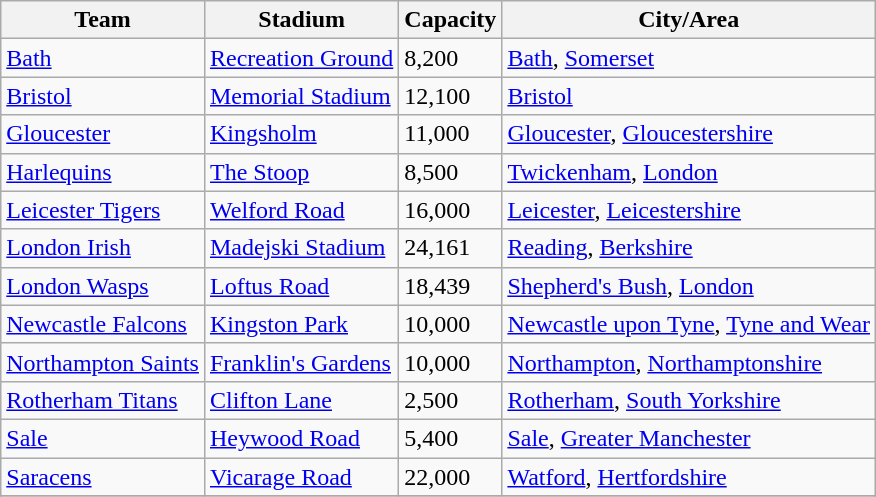<table class="wikitable sortable">
<tr>
<th>Team</th>
<th>Stadium</th>
<th>Capacity</th>
<th>City/Area</th>
</tr>
<tr>
<td><a href='#'>Bath</a></td>
<td><a href='#'>Recreation Ground</a></td>
<td>8,200</td>
<td><a href='#'>Bath</a>, <a href='#'>Somerset</a></td>
</tr>
<tr>
<td><a href='#'>Bristol</a></td>
<td><a href='#'>Memorial Stadium</a></td>
<td>12,100</td>
<td><a href='#'>Bristol</a></td>
</tr>
<tr>
<td><a href='#'>Gloucester</a></td>
<td><a href='#'>Kingsholm</a></td>
<td>11,000</td>
<td><a href='#'>Gloucester</a>, <a href='#'>Gloucestershire</a></td>
</tr>
<tr>
<td><a href='#'>Harlequins</a></td>
<td><a href='#'>The Stoop</a></td>
<td>8,500</td>
<td><a href='#'>Twickenham</a>, <a href='#'>London</a></td>
</tr>
<tr>
<td><a href='#'>Leicester Tigers</a></td>
<td><a href='#'>Welford Road</a></td>
<td>16,000</td>
<td><a href='#'>Leicester</a>, <a href='#'>Leicestershire</a></td>
</tr>
<tr>
<td><a href='#'>London Irish</a></td>
<td><a href='#'>Madejski Stadium</a></td>
<td>24,161</td>
<td><a href='#'>Reading</a>, <a href='#'>Berkshire</a></td>
</tr>
<tr>
<td><a href='#'>London Wasps</a></td>
<td><a href='#'>Loftus Road</a></td>
<td>18,439</td>
<td><a href='#'>Shepherd's Bush</a>, <a href='#'>London</a></td>
</tr>
<tr>
<td><a href='#'>Newcastle Falcons</a></td>
<td><a href='#'>Kingston Park</a></td>
<td>10,000</td>
<td><a href='#'>Newcastle upon Tyne</a>, <a href='#'>Tyne and Wear</a></td>
</tr>
<tr>
<td><a href='#'>Northampton Saints</a></td>
<td><a href='#'>Franklin's Gardens</a></td>
<td>10,000</td>
<td><a href='#'>Northampton</a>, <a href='#'>Northamptonshire</a></td>
</tr>
<tr>
<td><a href='#'>Rotherham Titans</a></td>
<td><a href='#'>Clifton Lane</a></td>
<td>2,500</td>
<td><a href='#'>Rotherham</a>, <a href='#'>South Yorkshire</a></td>
</tr>
<tr>
<td><a href='#'>Sale</a></td>
<td><a href='#'>Heywood Road</a></td>
<td>5,400</td>
<td><a href='#'>Sale</a>, <a href='#'>Greater Manchester</a></td>
</tr>
<tr>
<td><a href='#'>Saracens</a></td>
<td><a href='#'>Vicarage Road</a></td>
<td>22,000</td>
<td><a href='#'>Watford</a>, <a href='#'>Hertfordshire</a></td>
</tr>
<tr>
</tr>
</table>
